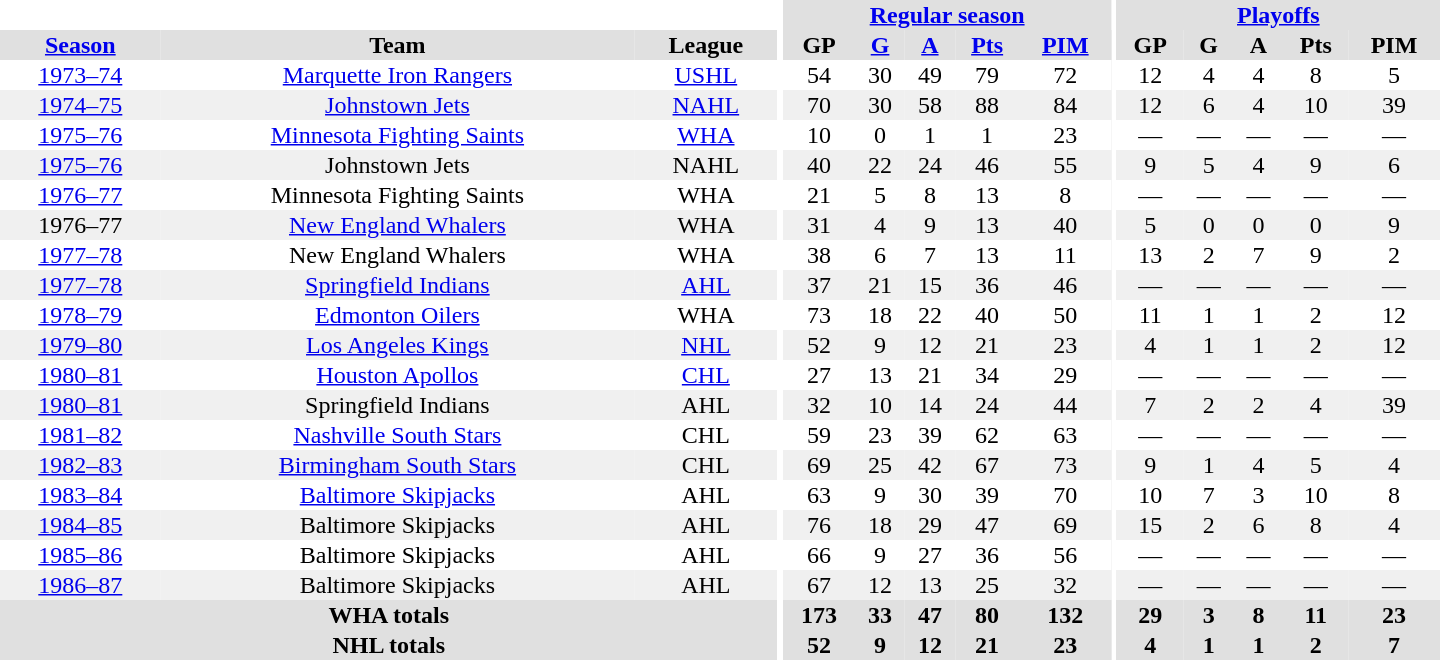<table border="0" cellpadding="1" cellspacing="0" style="text-align:center; width:60em">
<tr bgcolor="#e0e0e0">
<th colspan="3" bgcolor="#ffffff"></th>
<th rowspan="100" bgcolor="#ffffff"></th>
<th colspan="5"><a href='#'>Regular season</a></th>
<th rowspan="100" bgcolor="#ffffff"></th>
<th colspan="5"><a href='#'>Playoffs</a></th>
</tr>
<tr bgcolor="#e0e0e0">
<th><a href='#'>Season</a></th>
<th>Team</th>
<th>League</th>
<th>GP</th>
<th><a href='#'>G</a></th>
<th><a href='#'>A</a></th>
<th><a href='#'>Pts</a></th>
<th><a href='#'>PIM</a></th>
<th>GP</th>
<th>G</th>
<th>A</th>
<th>Pts</th>
<th>PIM</th>
</tr>
<tr>
<td><a href='#'>1973–74</a></td>
<td><a href='#'>Marquette Iron Rangers</a></td>
<td><a href='#'>USHL</a></td>
<td>54</td>
<td>30</td>
<td>49</td>
<td>79</td>
<td>72</td>
<td>12</td>
<td>4</td>
<td>4</td>
<td>8</td>
<td>5</td>
</tr>
<tr bgcolor="#f0f0f0">
<td><a href='#'>1974–75</a></td>
<td><a href='#'>Johnstown Jets</a></td>
<td><a href='#'>NAHL</a></td>
<td>70</td>
<td>30</td>
<td>58</td>
<td>88</td>
<td>84</td>
<td>12</td>
<td>6</td>
<td>4</td>
<td>10</td>
<td>39</td>
</tr>
<tr>
<td><a href='#'>1975–76</a></td>
<td><a href='#'>Minnesota Fighting Saints</a></td>
<td><a href='#'>WHA</a></td>
<td>10</td>
<td>0</td>
<td>1</td>
<td>1</td>
<td>23</td>
<td>—</td>
<td>—</td>
<td>—</td>
<td>—</td>
<td>—</td>
</tr>
<tr bgcolor="#f0f0f0">
<td><a href='#'>1975–76</a></td>
<td>Johnstown Jets</td>
<td>NAHL</td>
<td>40</td>
<td>22</td>
<td>24</td>
<td>46</td>
<td>55</td>
<td>9</td>
<td>5</td>
<td>4</td>
<td>9</td>
<td>6</td>
</tr>
<tr>
<td><a href='#'>1976–77</a></td>
<td>Minnesota Fighting Saints</td>
<td>WHA</td>
<td>21</td>
<td>5</td>
<td>8</td>
<td>13</td>
<td>8</td>
<td>—</td>
<td>—</td>
<td>—</td>
<td>—</td>
<td>—</td>
</tr>
<tr bgcolor="#f0f0f0">
<td>1976–77</td>
<td><a href='#'>New England Whalers</a></td>
<td>WHA</td>
<td>31</td>
<td>4</td>
<td>9</td>
<td>13</td>
<td>40</td>
<td>5</td>
<td>0</td>
<td>0</td>
<td>0</td>
<td>9</td>
</tr>
<tr>
<td><a href='#'>1977–78</a></td>
<td>New England Whalers</td>
<td>WHA</td>
<td>38</td>
<td>6</td>
<td>7</td>
<td>13</td>
<td>11</td>
<td>13</td>
<td>2</td>
<td>7</td>
<td>9</td>
<td>2</td>
</tr>
<tr bgcolor="#f0f0f0">
<td><a href='#'>1977–78</a></td>
<td><a href='#'>Springfield Indians</a></td>
<td><a href='#'>AHL</a></td>
<td>37</td>
<td>21</td>
<td>15</td>
<td>36</td>
<td>46</td>
<td>—</td>
<td>—</td>
<td>—</td>
<td>—</td>
<td>—</td>
</tr>
<tr>
<td><a href='#'>1978–79</a></td>
<td><a href='#'>Edmonton Oilers</a></td>
<td>WHA</td>
<td>73</td>
<td>18</td>
<td>22</td>
<td>40</td>
<td>50</td>
<td>11</td>
<td>1</td>
<td>1</td>
<td>2</td>
<td>12</td>
</tr>
<tr bgcolor="#f0f0f0">
<td><a href='#'>1979–80</a></td>
<td><a href='#'>Los Angeles Kings</a></td>
<td><a href='#'>NHL</a></td>
<td>52</td>
<td>9</td>
<td>12</td>
<td>21</td>
<td>23</td>
<td>4</td>
<td>1</td>
<td>1</td>
<td>2</td>
<td>12</td>
</tr>
<tr>
<td><a href='#'>1980–81</a></td>
<td><a href='#'>Houston Apollos</a></td>
<td><a href='#'>CHL</a></td>
<td>27</td>
<td>13</td>
<td>21</td>
<td>34</td>
<td>29</td>
<td>—</td>
<td>—</td>
<td>—</td>
<td>—</td>
<td>—</td>
</tr>
<tr bgcolor="#f0f0f0">
<td><a href='#'>1980–81</a></td>
<td>Springfield Indians</td>
<td>AHL</td>
<td>32</td>
<td>10</td>
<td>14</td>
<td>24</td>
<td>44</td>
<td>7</td>
<td>2</td>
<td>2</td>
<td>4</td>
<td>39</td>
</tr>
<tr>
<td><a href='#'>1981–82</a></td>
<td><a href='#'>Nashville South Stars</a></td>
<td>CHL</td>
<td>59</td>
<td>23</td>
<td>39</td>
<td>62</td>
<td>63</td>
<td>—</td>
<td>—</td>
<td>—</td>
<td>—</td>
<td>—</td>
</tr>
<tr bgcolor="#f0f0f0">
<td><a href='#'>1982–83</a></td>
<td><a href='#'>Birmingham South Stars</a></td>
<td>CHL</td>
<td>69</td>
<td>25</td>
<td>42</td>
<td>67</td>
<td>73</td>
<td>9</td>
<td>1</td>
<td>4</td>
<td>5</td>
<td>4</td>
</tr>
<tr>
<td><a href='#'>1983–84</a></td>
<td><a href='#'>Baltimore Skipjacks</a></td>
<td>AHL</td>
<td>63</td>
<td>9</td>
<td>30</td>
<td>39</td>
<td>70</td>
<td>10</td>
<td>7</td>
<td>3</td>
<td>10</td>
<td>8</td>
</tr>
<tr bgcolor="#f0f0f0">
<td><a href='#'>1984–85</a></td>
<td>Baltimore Skipjacks</td>
<td>AHL</td>
<td>76</td>
<td>18</td>
<td>29</td>
<td>47</td>
<td>69</td>
<td>15</td>
<td>2</td>
<td>6</td>
<td>8</td>
<td>4</td>
</tr>
<tr>
<td><a href='#'>1985–86</a></td>
<td>Baltimore Skipjacks</td>
<td>AHL</td>
<td>66</td>
<td>9</td>
<td>27</td>
<td>36</td>
<td>56</td>
<td>—</td>
<td>—</td>
<td>—</td>
<td>—</td>
<td>—</td>
</tr>
<tr bgcolor="#f0f0f0">
<td><a href='#'>1986–87</a></td>
<td>Baltimore Skipjacks</td>
<td>AHL</td>
<td>67</td>
<td>12</td>
<td>13</td>
<td>25</td>
<td>32</td>
<td>—</td>
<td>—</td>
<td>—</td>
<td>—</td>
<td>—</td>
</tr>
<tr bgcolor="#e0e0e0">
<th colspan="3">WHA totals</th>
<th>173</th>
<th>33</th>
<th>47</th>
<th>80</th>
<th>132</th>
<th>29</th>
<th>3</th>
<th>8</th>
<th>11</th>
<th>23</th>
</tr>
<tr bgcolor="#e0e0e0">
<th colspan="3">NHL totals</th>
<th>52</th>
<th>9</th>
<th>12</th>
<th>21</th>
<th>23</th>
<th>4</th>
<th>1</th>
<th>1</th>
<th>2</th>
<th>7</th>
</tr>
</table>
